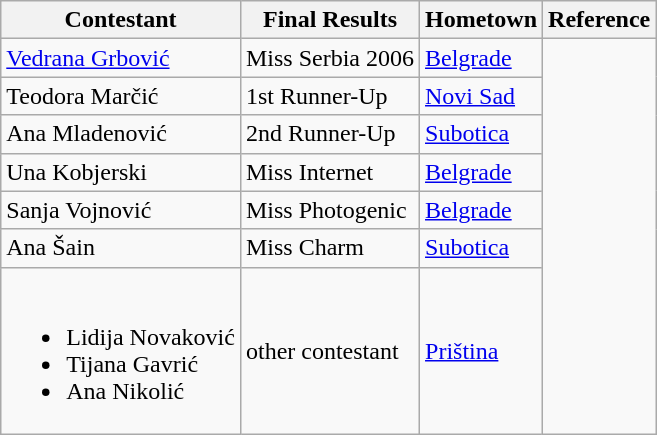<table class="wikitable sortable">
<tr>
<th>Contestant</th>
<th>Final Results</th>
<th>Hometown</th>
<th>Reference</th>
</tr>
<tr>
<td><a href='#'>Vedrana Grbović</a></td>
<td>Miss Serbia 2006</td>
<td><a href='#'>Belgrade</a></td>
<td rowspan="7"></td>
</tr>
<tr>
<td>Teodora Marčić</td>
<td>1st Runner-Up</td>
<td><a href='#'>Novi Sad</a></td>
</tr>
<tr>
<td>Ana Mladenović</td>
<td>2nd Runner-Up</td>
<td><a href='#'>Subotica</a></td>
</tr>
<tr>
<td>Una Kobjerski</td>
<td>Miss Internet</td>
<td><a href='#'>Belgrade</a></td>
</tr>
<tr>
<td>Sanja Vojnović</td>
<td>Miss Photogenic</td>
<td><a href='#'>Belgrade</a></td>
</tr>
<tr>
<td>Ana Šain</td>
<td>Miss Charm</td>
<td><a href='#'>Subotica</a></td>
</tr>
<tr>
<td><br><ul><li>Lidija Novaković</li><li>Tijana Gavrić</li><li>Ana Nikolić</li></ul></td>
<td>other contestant</td>
<td><a href='#'>Priština</a></td>
</tr>
</table>
